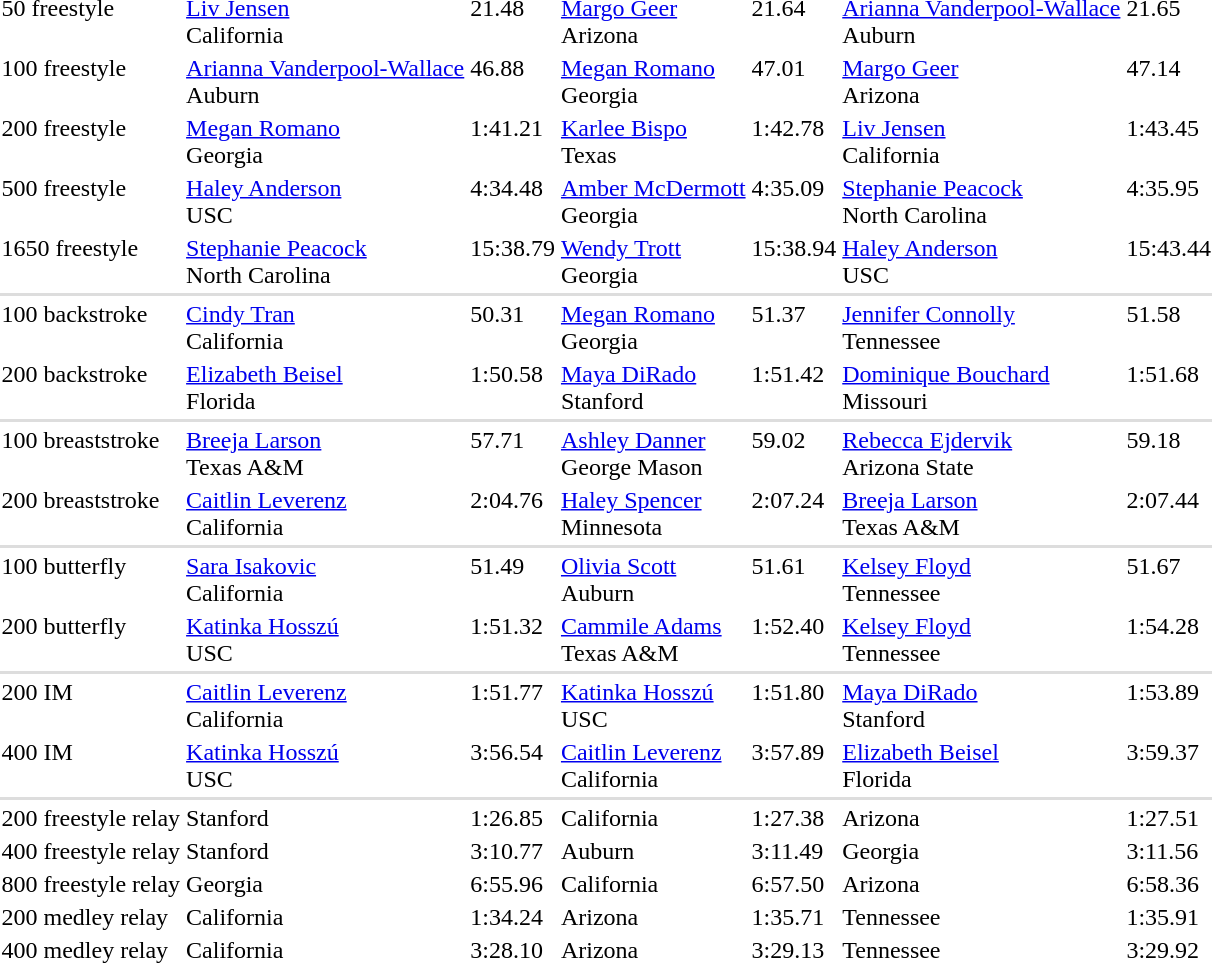<table>
<tr valign="top">
<td>50 freestyle</td>
<td><a href='#'>Liv Jensen</a> <br> California</td>
<td>21.48</td>
<td><a href='#'>Margo Geer</a><br> Arizona</td>
<td>21.64</td>
<td><a href='#'>Arianna Vanderpool-Wallace</a> <br> Auburn</td>
<td>21.65</td>
</tr>
<tr valign="top">
<td>100 freestyle</td>
<td><a href='#'>Arianna Vanderpool-Wallace</a> <br> Auburn</td>
<td>46.88</td>
<td><a href='#'>Megan Romano</a> <br> Georgia</td>
<td>47.01</td>
<td><a href='#'>Margo Geer</a><br> Arizona</td>
<td>47.14</td>
</tr>
<tr valign="top">
<td>200 freestyle</td>
<td><a href='#'>Megan Romano</a><br> Georgia</td>
<td>1:41.21</td>
<td><a href='#'>Karlee Bispo</a><br> Texas</td>
<td>1:42.78</td>
<td><a href='#'>Liv Jensen</a> <br> California</td>
<td>1:43.45</td>
</tr>
<tr valign="top">
<td>500 freestyle</td>
<td><a href='#'>Haley Anderson</a><br> USC</td>
<td>4:34.48</td>
<td><a href='#'>Amber McDermott</a> <br> Georgia</td>
<td>4:35.09</td>
<td><a href='#'>Stephanie Peacock</a> <br> North Carolina</td>
<td>4:35.95</td>
</tr>
<tr valign="top">
<td>1650 freestyle</td>
<td><a href='#'>Stephanie Peacock</a><br> North Carolina</td>
<td>15:38.79</td>
<td><a href='#'>Wendy Trott</a><br> Georgia</td>
<td>15:38.94</td>
<td><a href='#'>Haley Anderson</a> <br> USC</td>
<td>15:43.44</td>
</tr>
<tr bgcolor=#DDDDDD>
<td colspan=10></td>
</tr>
<tr valign="top">
<td>100 backstroke</td>
<td><a href='#'>Cindy Tran</a><br> California</td>
<td>50.31</td>
<td><a href='#'>Megan Romano</a><br> Georgia</td>
<td>51.37</td>
<td><a href='#'>Jennifer Connolly</a><br> Tennessee</td>
<td>51.58</td>
</tr>
<tr valign="top">
<td>200 backstroke</td>
<td><a href='#'>Elizabeth Beisel</a><br> Florida</td>
<td>1:50.58</td>
<td><a href='#'>Maya DiRado</a><br> Stanford</td>
<td>1:51.42</td>
<td><a href='#'>Dominique Bouchard</a><br> Missouri</td>
<td>1:51.68</td>
</tr>
<tr bgcolor=#DDDDDD>
<td colspan=10></td>
</tr>
<tr valign="top">
<td>100 breaststroke</td>
<td><a href='#'>Breeja Larson</a><br> Texas A&M</td>
<td>57.71</td>
<td><a href='#'>Ashley Danner</a><br> George Mason</td>
<td>59.02</td>
<td><a href='#'>Rebecca Ejdervik</a><br> Arizona State</td>
<td>59.18</td>
</tr>
<tr valign="top">
<td>200 breaststroke</td>
<td><a href='#'>Caitlin Leverenz</a><br> California</td>
<td>2:04.76</td>
<td><a href='#'>Haley Spencer</a><br> Minnesota</td>
<td>2:07.24</td>
<td><a href='#'>Breeja Larson</a><br> Texas A&M</td>
<td>2:07.44</td>
</tr>
<tr bgcolor=#DDDDDD>
<td colspan=10></td>
</tr>
<tr valign="top">
<td>100 butterfly</td>
<td><a href='#'>Sara Isakovic</a><br> California</td>
<td>51.49</td>
<td><a href='#'>Olivia Scott</a><br> Auburn</td>
<td>51.61</td>
<td><a href='#'>Kelsey Floyd</a><br> Tennessee</td>
<td>51.67</td>
</tr>
<tr valign="top">
<td>200 butterfly</td>
<td><a href='#'>Katinka Hosszú</a><br> USC</td>
<td>1:51.32</td>
<td><a href='#'>Cammile Adams</a><br> Texas A&M</td>
<td>1:52.40</td>
<td><a href='#'>Kelsey Floyd</a><br> Tennessee</td>
<td>1:54.28</td>
</tr>
<tr bgcolor=#DDDDDD>
<td colspan=10></td>
</tr>
<tr valign="top">
<td>200 IM</td>
<td><a href='#'>Caitlin Leverenz</a><br> California</td>
<td>1:51.77</td>
<td><a href='#'>Katinka Hosszú</a><br> USC</td>
<td>1:51.80</td>
<td><a href='#'>Maya DiRado</a><br> Stanford</td>
<td>1:53.89</td>
</tr>
<tr valign="top">
<td>400 IM</td>
<td><a href='#'>Katinka Hosszú</a><br> USC</td>
<td>3:56.54</td>
<td><a href='#'>Caitlin Leverenz</a><br> California</td>
<td>3:57.89</td>
<td><a href='#'>Elizabeth Beisel</a><br> Florida</td>
<td>3:59.37</td>
</tr>
<tr bgcolor=#DDDDDD>
<td colspan=10></td>
</tr>
<tr valign="top">
<td>200 freestyle relay</td>
<td>Stanford</td>
<td>1:26.85</td>
<td>California</td>
<td>1:27.38</td>
<td>Arizona</td>
<td>1:27.51</td>
</tr>
<tr valign="top">
<td>400 freestyle relay</td>
<td>Stanford</td>
<td>3:10.77</td>
<td>Auburn</td>
<td>3:11.49</td>
<td>Georgia</td>
<td>3:11.56</td>
</tr>
<tr valign="top">
<td>800 freestyle relay</td>
<td>Georgia</td>
<td>6:55.96</td>
<td>California</td>
<td>6:57.50</td>
<td>Arizona</td>
<td>6:58.36</td>
</tr>
<tr valign="top">
<td>200 medley relay</td>
<td>California</td>
<td>1:34.24</td>
<td>Arizona</td>
<td>1:35.71</td>
<td>Tennessee</td>
<td>1:35.91</td>
</tr>
<tr valign="top">
<td>400 medley relay</td>
<td>California</td>
<td>3:28.10</td>
<td>Arizona</td>
<td>3:29.13</td>
<td>Tennessee</td>
<td>3:29.92</td>
</tr>
</table>
